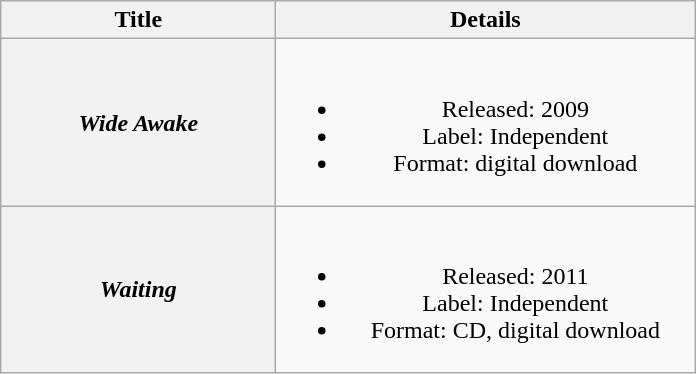<table class="wikitable plainrowheaders" style="text-align:center;" border="1">
<tr>
<th scope="col" style="width:11em;">Title</th>
<th scope="col" style="width:17em;">Details</th>
</tr>
<tr>
<th scope="row"><em>Wide Awake</em></th>
<td><br><ul><li>Released: 2009</li><li>Label: Independent</li><li>Format: digital download</li></ul></td>
</tr>
<tr>
<th scope="row"><em>Waiting</em></th>
<td><br><ul><li>Released: 2011</li><li>Label: Independent</li><li>Format: CD, digital download</li></ul></td>
</tr>
</table>
